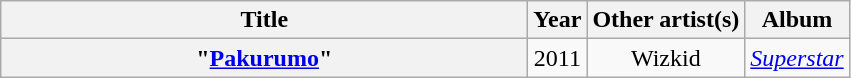<table class="wikitable plainrowheaders" style="text-align:center;">
<tr>
<th scope="col" style="width:21.5em;">Title</th>
<th scope="col">Year</th>
<th scope="col">Other artist(s)</th>
<th scope="col">Album</th>
</tr>
<tr>
<th scope="row">"<a href='#'>Pakurumo</a>"</th>
<td>2011</td>
<td>Wizkid</td>
<td><em><a href='#'>Superstar</a></em></td>
</tr>
</table>
